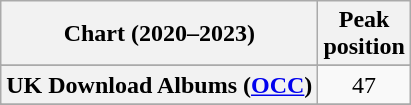<table class="wikitable sortable plainrowheaders" style="text-align:center">
<tr>
<th scope="col">Chart (2020–2023)</th>
<th scope="col">Peak<br>position</th>
</tr>
<tr>
</tr>
<tr>
</tr>
<tr>
</tr>
<tr>
</tr>
<tr>
</tr>
<tr>
<th scope="row">UK Download Albums (<a href='#'>OCC</a>)</th>
<td>47</td>
</tr>
<tr>
</tr>
<tr>
</tr>
</table>
